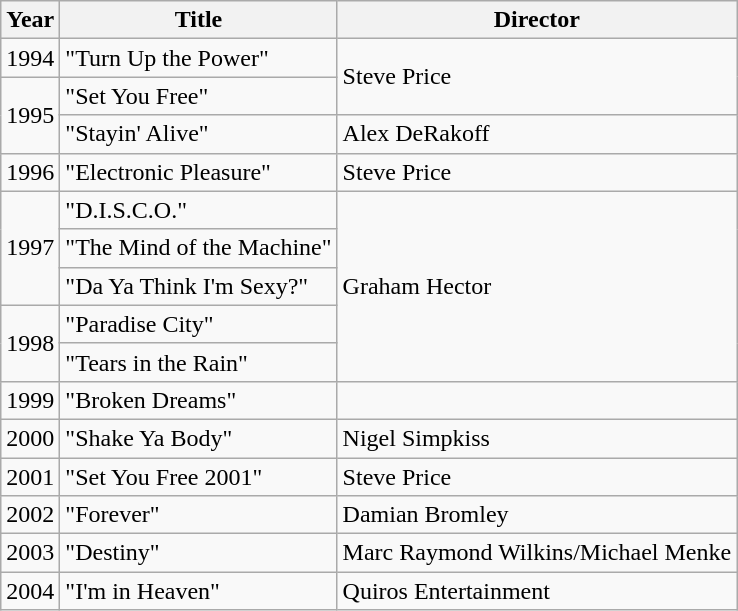<table class="wikitable">
<tr>
<th>Year</th>
<th>Title</th>
<th>Director</th>
</tr>
<tr>
<td>1994</td>
<td>"Turn Up the Power"</td>
<td rowspan="2">Steve Price</td>
</tr>
<tr>
<td rowspan="2">1995</td>
<td>"Set You Free"</td>
</tr>
<tr>
<td>"Stayin' Alive"</td>
<td>Alex DeRakoff</td>
</tr>
<tr>
<td>1996</td>
<td>"Electronic Pleasure"</td>
<td>Steve Price</td>
</tr>
<tr>
<td rowspan="3">1997</td>
<td>"D.I.S.C.O."</td>
<td rowspan="5">Graham Hector</td>
</tr>
<tr>
<td>"The Mind of the Machine"</td>
</tr>
<tr>
<td>"Da Ya Think I'm Sexy?"</td>
</tr>
<tr>
<td rowspan="2">1998</td>
<td>"Paradise City"</td>
</tr>
<tr>
<td>"Tears in the Rain"</td>
</tr>
<tr>
<td>1999</td>
<td>"Broken Dreams"</td>
<td></td>
</tr>
<tr>
<td>2000</td>
<td>"Shake Ya Body"</td>
<td>Nigel Simpkiss</td>
</tr>
<tr>
<td>2001</td>
<td>"Set You Free 2001"</td>
<td>Steve Price</td>
</tr>
<tr>
<td>2002</td>
<td>"Forever"</td>
<td>Damian Bromley</td>
</tr>
<tr>
<td>2003</td>
<td>"Destiny"</td>
<td>Marc Raymond Wilkins/Michael Menke</td>
</tr>
<tr>
<td>2004</td>
<td>"I'm in Heaven"</td>
<td>Quiros Entertainment</td>
</tr>
</table>
